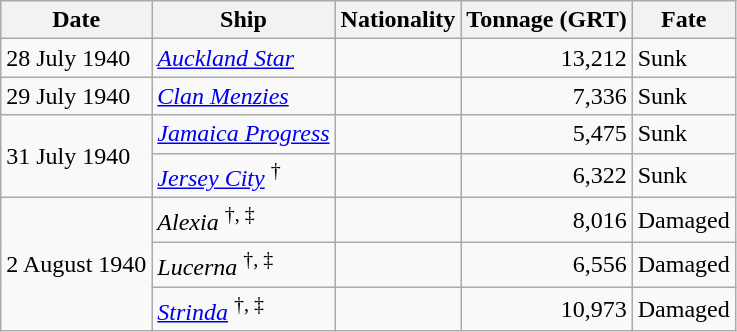<table class="wikitable">
<tr>
<th>Date</th>
<th>Ship</th>
<th>Nationality</th>
<th>Tonnage (GRT)</th>
<th>Fate</th>
</tr>
<tr>
<td>28 July 1940</td>
<td><em><a href='#'>Auckland Star</a></em></td>
<td align="left"></td>
<td align="right">13,212</td>
<td>Sunk</td>
</tr>
<tr>
<td>29 July 1940</td>
<td><em><a href='#'>Clan Menzies</a></em></td>
<td align="left"></td>
<td align="right">7,336</td>
<td>Sunk</td>
</tr>
<tr>
<td rowspan="2">31 July 1940</td>
<td><em><a href='#'>Jamaica Progress</a></em></td>
<td align="left"></td>
<td align="right">5,475</td>
<td>Sunk</td>
</tr>
<tr>
<td><em><a href='#'>Jersey City</a></em> <sup>†</sup></td>
<td align="left"></td>
<td align="right">6,322</td>
<td>Sunk</td>
</tr>
<tr>
<td rowspan="3">2 August 1940</td>
<td><em>Alexia</em> <sup>†, ‡</sup></td>
<td align="left"></td>
<td align="right">8,016</td>
<td>Damaged</td>
</tr>
<tr>
<td><em>Lucerna</em> <sup>†, ‡</sup></td>
<td align="left"></td>
<td align="right">6,556</td>
<td>Damaged</td>
</tr>
<tr>
<td><em><a href='#'>Strinda</a></em> <sup>†, ‡</sup></td>
<td align="left"></td>
<td align="right">10,973</td>
<td>Damaged</td>
</tr>
</table>
